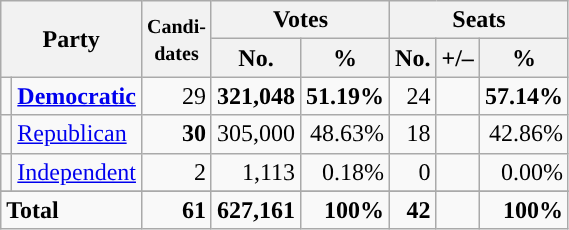<table class="wikitable" style="font-size:100%; text-align:right;">
<tr>
<th colspan=2 rowspan=2>Party</th>
<th rowspan=2><small>Candi-<br>dates</small></th>
<th colspan=2>Votes</th>
<th colspan=3>Seats</th>
</tr>
<tr>
<th>No.</th>
<th>%</th>
<th>No.</th>
<th>+/–</th>
<th>%</th>
</tr>
<tr>
<td style="background:"></td>
<td align=left><strong><a href='#'>Democratic</a></strong></td>
<td>29</td>
<td><strong>321,048</strong></td>
<td><strong>51.19%</strong></td>
<td>24</td>
<td></td>
<td><strong>57.14%</strong></td>
</tr>
<tr>
<td style="background:"></td>
<td align=left><a href='#'>Republican</a></td>
<td><strong>30</strong></td>
<td>305,000</td>
<td>48.63%</td>
<td>18</td>
<td></td>
<td>42.86%</td>
</tr>
<tr>
<td style="background:"></td>
<td align=left><a href='#'>Independent</a></td>
<td>2</td>
<td>1,113</td>
<td>0.18%</td>
<td>0</td>
<td></td>
<td>0.00%</td>
</tr>
<tr>
</tr>
<tr style="font-weight:bold">
<td colspan=2 align=left>Total</td>
<td>61</td>
<td>627,161</td>
<td>100%</td>
<td>42</td>
<td></td>
<td>100%</td>
</tr>
</table>
